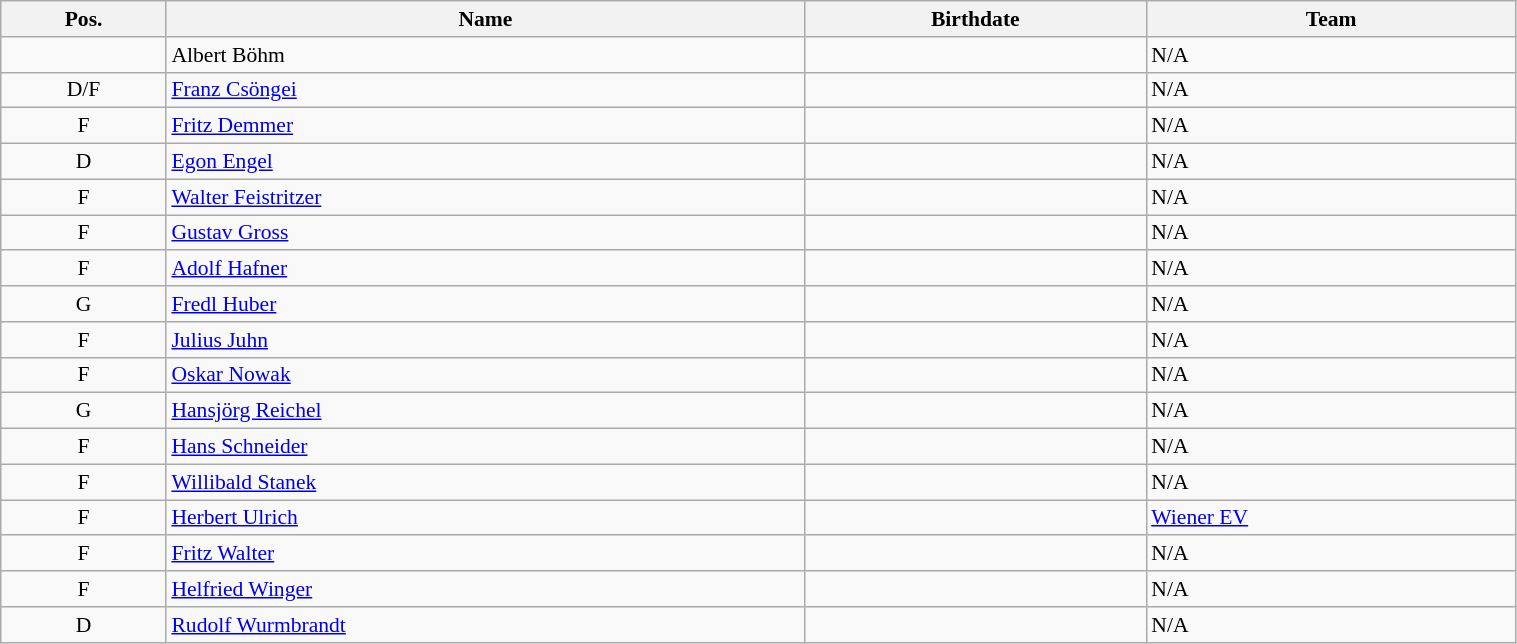<table class="wikitable sortable" width="80%" style="font-size: 90%; text-align: center;">
<tr>
<th>Pos.</th>
<th>Name</th>
<th>Birthdate</th>
<th>Team</th>
</tr>
<tr>
<td></td>
<td style="text-align:left;">Albert Böhm</td>
<td style="text-align:right;"></td>
<td style="text-align:left;">N/A</td>
</tr>
<tr>
<td>D/F</td>
<td style="text-align:left;"><a href='#'>Franz Csöngei</a></td>
<td style="text-align:right;"></td>
<td style="text-align:left;">N/A</td>
</tr>
<tr>
<td>F</td>
<td style="text-align:left;"><a href='#'>Fritz Demmer</a></td>
<td style="text-align:right;"></td>
<td style="text-align:left;">N/A</td>
</tr>
<tr>
<td>D</td>
<td style="text-align:left;"><a href='#'>Egon Engel</a></td>
<td style="text-align:right;"></td>
<td style="text-align:left;">N/A</td>
</tr>
<tr>
<td>F</td>
<td style="text-align:left;"><a href='#'>Walter Feistritzer</a></td>
<td style="text-align:right;"></td>
<td style="text-align:left;">N/A</td>
</tr>
<tr>
<td>F</td>
<td style="text-align:left;"><a href='#'>Gustav Gross</a></td>
<td style="text-align:right;"></td>
<td style="text-align:left;">N/A</td>
</tr>
<tr>
<td>F</td>
<td style="text-align:left;"><a href='#'>Adolf Hafner</a></td>
<td style="text-align:right;"></td>
<td style="text-align:left;">N/A</td>
</tr>
<tr>
<td>G</td>
<td style="text-align:left;"><a href='#'>Fredl Huber</a></td>
<td style="text-align:right;"></td>
<td style="text-align:left;">N/A</td>
</tr>
<tr>
<td>F</td>
<td style="text-align:left;"><a href='#'>Julius Juhn</a></td>
<td style="text-align:right;"></td>
<td style="text-align:left;">N/A</td>
</tr>
<tr>
<td>F</td>
<td style="text-align:left;"><a href='#'>Oskar Nowak</a></td>
<td style="text-align:right;"></td>
<td style="text-align:left;">N/A</td>
</tr>
<tr>
<td>G</td>
<td style="text-align:left;"><a href='#'>Hansjörg Reichel</a></td>
<td style="text-align:right;"></td>
<td style="text-align:left;">N/A</td>
</tr>
<tr>
<td>F</td>
<td style="text-align:left;"><a href='#'>Hans Schneider</a></td>
<td style="text-align:right;"></td>
<td style="text-align:left;">N/A</td>
</tr>
<tr>
<td>F</td>
<td style="text-align:left;"><a href='#'>Willibald Stanek</a></td>
<td style="text-align:right;"></td>
<td style="text-align:left;">N/A</td>
</tr>
<tr>
<td>F</td>
<td style="text-align:left;"><a href='#'>Herbert Ulrich</a></td>
<td style="text-align:right;"></td>
<td style="text-align:left;"> <a href='#'>Wiener EV</a></td>
</tr>
<tr>
<td>F</td>
<td style="text-align:left;"><a href='#'>Fritz Walter</a></td>
<td style="text-align:right;"></td>
<td style="text-align:left;">N/A</td>
</tr>
<tr>
<td>F</td>
<td style="text-align:left;"><a href='#'>Helfried Winger</a></td>
<td style="text-align:right;"></td>
<td style="text-align:left;">N/A</td>
</tr>
<tr>
<td>D</td>
<td style="text-align:left;"><a href='#'>Rudolf Wurmbrandt</a></td>
<td style="text-align:right;"></td>
<td style="text-align:left;">N/A</td>
</tr>
</table>
